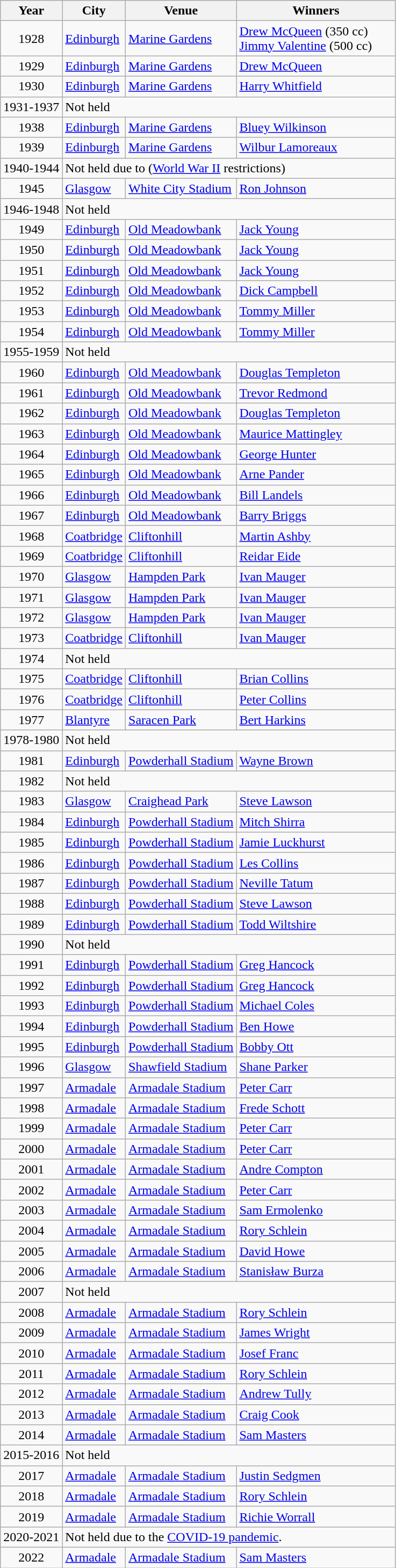<table class="wikitable">
<tr>
<th>Year</th>
<th>City</th>
<th>Venue</th>
<th width=190px ><strong>Winners</strong></th>
</tr>
<tr>
<td align=center>1928</td>
<td><a href='#'>Edinburgh</a></td>
<td><a href='#'>Marine Gardens</a></td>
<td> <a href='#'>Drew McQueen</a> (350 cc)<br> <a href='#'>Jimmy Valentine</a> (500 cc)</td>
</tr>
<tr>
<td align=center>1929</td>
<td><a href='#'>Edinburgh</a></td>
<td><a href='#'>Marine Gardens</a></td>
<td> <a href='#'>Drew McQueen</a></td>
</tr>
<tr>
<td align=center>1930</td>
<td><a href='#'>Edinburgh</a></td>
<td><a href='#'>Marine Gardens</a></td>
<td> <a href='#'>Harry Whitfield</a></td>
</tr>
<tr>
<td align=center>1931-1937</td>
<td colspan=3>Not held</td>
</tr>
<tr>
<td align=center>1938</td>
<td><a href='#'>Edinburgh</a></td>
<td><a href='#'>Marine Gardens</a></td>
<td> <a href='#'>Bluey Wilkinson</a></td>
</tr>
<tr>
<td align=center>1939</td>
<td><a href='#'>Edinburgh</a></td>
<td><a href='#'>Marine Gardens</a></td>
<td> <a href='#'>Wilbur Lamoreaux</a></td>
</tr>
<tr>
<td align=center>1940-1944</td>
<td colspan=3>Not held due to (<a href='#'>World War II</a> restrictions)</td>
</tr>
<tr>
<td align=center>1945</td>
<td><a href='#'>Glasgow</a></td>
<td><a href='#'>White City Stadium</a></td>
<td> <a href='#'>Ron Johnson</a></td>
</tr>
<tr>
<td align=center>1946-1948</td>
<td colspan=3>Not held</td>
</tr>
<tr>
<td align=center>1949</td>
<td><a href='#'>Edinburgh</a></td>
<td><a href='#'>Old Meadowbank</a></td>
<td> <a href='#'>Jack Young</a></td>
</tr>
<tr>
<td align=center>1950</td>
<td><a href='#'>Edinburgh</a></td>
<td><a href='#'>Old Meadowbank</a></td>
<td> <a href='#'>Jack Young</a></td>
</tr>
<tr>
<td align=center>1951</td>
<td><a href='#'>Edinburgh</a></td>
<td><a href='#'>Old Meadowbank</a></td>
<td> <a href='#'>Jack Young</a></td>
</tr>
<tr>
<td align=center>1952</td>
<td><a href='#'>Edinburgh</a></td>
<td><a href='#'>Old Meadowbank</a></td>
<td> <a href='#'>Dick Campbell</a></td>
</tr>
<tr>
<td align=center>1953</td>
<td><a href='#'>Edinburgh</a></td>
<td><a href='#'>Old Meadowbank</a></td>
<td> <a href='#'>Tommy Miller</a></td>
</tr>
<tr>
<td align=center>1954</td>
<td><a href='#'>Edinburgh</a></td>
<td><a href='#'>Old Meadowbank</a></td>
<td> <a href='#'>Tommy Miller</a></td>
</tr>
<tr>
<td align=center>1955-1959</td>
<td colspan=3>Not held</td>
</tr>
<tr>
<td align=center>1960</td>
<td><a href='#'>Edinburgh</a></td>
<td><a href='#'>Old Meadowbank</a></td>
<td> <a href='#'>Douglas Templeton</a></td>
</tr>
<tr>
<td align=center>1961</td>
<td><a href='#'>Edinburgh</a></td>
<td><a href='#'>Old Meadowbank</a></td>
<td> <a href='#'>Trevor Redmond</a></td>
</tr>
<tr>
<td align=center>1962</td>
<td><a href='#'>Edinburgh</a></td>
<td><a href='#'>Old Meadowbank</a></td>
<td> <a href='#'>Douglas Templeton</a></td>
</tr>
<tr>
<td align=center>1963</td>
<td><a href='#'>Edinburgh</a></td>
<td><a href='#'>Old Meadowbank</a></td>
<td> <a href='#'>Maurice Mattingley</a></td>
</tr>
<tr>
<td align=center>1964</td>
<td><a href='#'>Edinburgh</a></td>
<td><a href='#'>Old Meadowbank</a></td>
<td> <a href='#'>George Hunter</a></td>
</tr>
<tr>
<td align=center>1965</td>
<td><a href='#'>Edinburgh</a></td>
<td><a href='#'>Old Meadowbank</a></td>
<td> <a href='#'>Arne Pander</a></td>
</tr>
<tr>
<td align=center>1966</td>
<td><a href='#'>Edinburgh</a></td>
<td><a href='#'>Old Meadowbank</a></td>
<td> <a href='#'>Bill Landels</a></td>
</tr>
<tr>
<td align=center>1967</td>
<td><a href='#'>Edinburgh</a></td>
<td><a href='#'>Old Meadowbank</a></td>
<td> <a href='#'>Barry Briggs</a></td>
</tr>
<tr>
<td align=center>1968</td>
<td><a href='#'>Coatbridge</a></td>
<td><a href='#'>Cliftonhill</a></td>
<td> <a href='#'>Martin Ashby</a></td>
</tr>
<tr>
<td align=center>1969</td>
<td><a href='#'>Coatbridge</a></td>
<td><a href='#'>Cliftonhill</a></td>
<td> <a href='#'>Reidar Eide</a></td>
</tr>
<tr>
<td align=center>1970</td>
<td><a href='#'>Glasgow</a></td>
<td><a href='#'>Hampden Park</a></td>
<td> <a href='#'>Ivan Mauger</a></td>
</tr>
<tr>
<td align=center>1971</td>
<td><a href='#'>Glasgow</a></td>
<td><a href='#'>Hampden Park</a></td>
<td> <a href='#'>Ivan Mauger</a></td>
</tr>
<tr>
<td align=center>1972</td>
<td><a href='#'>Glasgow</a></td>
<td><a href='#'>Hampden Park</a></td>
<td> <a href='#'>Ivan Mauger</a></td>
</tr>
<tr>
<td align=center>1973</td>
<td><a href='#'>Coatbridge</a></td>
<td><a href='#'>Cliftonhill</a></td>
<td> <a href='#'>Ivan Mauger</a></td>
</tr>
<tr>
<td align=center>1974</td>
<td colspan=3>Not held</td>
</tr>
<tr>
<td align=center>1975</td>
<td><a href='#'>Coatbridge</a></td>
<td><a href='#'>Cliftonhill</a></td>
<td> <a href='#'>Brian Collins</a></td>
</tr>
<tr>
<td align=center>1976</td>
<td><a href='#'>Coatbridge</a></td>
<td><a href='#'>Cliftonhill</a></td>
<td> <a href='#'>Peter Collins</a></td>
</tr>
<tr>
<td align=center>1977</td>
<td><a href='#'>Blantyre</a></td>
<td><a href='#'>Saracen Park</a></td>
<td> <a href='#'>Bert Harkins</a></td>
</tr>
<tr>
<td align=center>1978-1980</td>
<td colspan=3>Not held</td>
</tr>
<tr>
<td align=center>1981</td>
<td><a href='#'>Edinburgh</a></td>
<td><a href='#'>Powderhall Stadium</a></td>
<td> <a href='#'>Wayne Brown</a></td>
</tr>
<tr>
<td align=center>1982</td>
<td colspan=3>Not held</td>
</tr>
<tr>
<td align=center>1983</td>
<td><a href='#'>Glasgow</a></td>
<td><a href='#'>Craighead Park</a></td>
<td> <a href='#'>Steve Lawson</a></td>
</tr>
<tr>
<td align=center>1984</td>
<td><a href='#'>Edinburgh</a></td>
<td><a href='#'>Powderhall Stadium</a></td>
<td> <a href='#'>Mitch Shirra</a></td>
</tr>
<tr>
<td align=center>1985</td>
<td><a href='#'>Edinburgh</a></td>
<td><a href='#'>Powderhall Stadium</a></td>
<td> <a href='#'>Jamie Luckhurst</a></td>
</tr>
<tr>
<td align=center>1986</td>
<td><a href='#'>Edinburgh</a></td>
<td><a href='#'>Powderhall Stadium</a></td>
<td> <a href='#'>Les Collins</a></td>
</tr>
<tr>
<td align=center>1987</td>
<td><a href='#'>Edinburgh</a></td>
<td><a href='#'>Powderhall Stadium</a></td>
<td> <a href='#'>Neville Tatum</a></td>
</tr>
<tr>
<td align=center>1988</td>
<td><a href='#'>Edinburgh</a></td>
<td><a href='#'>Powderhall Stadium</a></td>
<td> <a href='#'>Steve Lawson</a></td>
</tr>
<tr>
<td align=center>1989</td>
<td><a href='#'>Edinburgh</a></td>
<td><a href='#'>Powderhall Stadium</a></td>
<td> <a href='#'>Todd Wiltshire</a></td>
</tr>
<tr>
<td align=center>1990</td>
<td colspan=3>Not held</td>
</tr>
<tr>
<td align=center>1991</td>
<td><a href='#'>Edinburgh</a></td>
<td><a href='#'>Powderhall Stadium</a></td>
<td> <a href='#'>Greg Hancock</a></td>
</tr>
<tr>
<td align=center>1992</td>
<td><a href='#'>Edinburgh</a></td>
<td><a href='#'>Powderhall Stadium</a></td>
<td> <a href='#'>Greg Hancock</a></td>
</tr>
<tr>
<td align=center>1993</td>
<td><a href='#'>Edinburgh</a></td>
<td><a href='#'>Powderhall Stadium</a></td>
<td> <a href='#'>Michael Coles</a></td>
</tr>
<tr>
<td align=center>1994</td>
<td><a href='#'>Edinburgh</a></td>
<td><a href='#'>Powderhall Stadium</a></td>
<td> <a href='#'>Ben Howe</a></td>
</tr>
<tr>
<td align=center>1995</td>
<td><a href='#'>Edinburgh</a></td>
<td><a href='#'>Powderhall Stadium</a></td>
<td> <a href='#'>Bobby Ott</a></td>
</tr>
<tr>
<td align=center>1996</td>
<td><a href='#'>Glasgow</a></td>
<td><a href='#'>Shawfield Stadium</a></td>
<td> <a href='#'>Shane Parker</a></td>
</tr>
<tr>
<td align=center>1997</td>
<td><a href='#'>Armadale</a></td>
<td><a href='#'>Armadale Stadium</a></td>
<td> <a href='#'>Peter Carr</a></td>
</tr>
<tr>
<td align=center>1998</td>
<td><a href='#'>Armadale</a></td>
<td><a href='#'>Armadale Stadium</a></td>
<td> <a href='#'>Frede Schott</a></td>
</tr>
<tr>
<td align=center>1999</td>
<td><a href='#'>Armadale</a></td>
<td><a href='#'>Armadale Stadium</a></td>
<td> <a href='#'>Peter Carr</a></td>
</tr>
<tr>
<td align=center>2000</td>
<td><a href='#'>Armadale</a></td>
<td><a href='#'>Armadale Stadium</a></td>
<td> <a href='#'>Peter Carr</a></td>
</tr>
<tr>
<td align=center>2001</td>
<td><a href='#'>Armadale</a></td>
<td><a href='#'>Armadale Stadium</a></td>
<td> <a href='#'>Andre Compton</a></td>
</tr>
<tr>
<td align=center>2002</td>
<td><a href='#'>Armadale</a></td>
<td><a href='#'>Armadale Stadium</a></td>
<td> <a href='#'>Peter Carr</a></td>
</tr>
<tr>
<td align=center>2003</td>
<td><a href='#'>Armadale</a></td>
<td><a href='#'>Armadale Stadium</a></td>
<td> <a href='#'>Sam Ermolenko</a></td>
</tr>
<tr>
<td align=center>2004</td>
<td><a href='#'>Armadale</a></td>
<td><a href='#'>Armadale Stadium</a></td>
<td> <a href='#'>Rory Schlein</a></td>
</tr>
<tr>
<td align=center>2005</td>
<td><a href='#'>Armadale</a></td>
<td><a href='#'>Armadale Stadium</a></td>
<td> <a href='#'>David Howe</a></td>
</tr>
<tr>
<td align=center>2006</td>
<td><a href='#'>Armadale</a></td>
<td><a href='#'>Armadale Stadium</a></td>
<td> <a href='#'>Stanisław Burza</a></td>
</tr>
<tr>
<td align=center>2007</td>
<td colspan=3>Not held</td>
</tr>
<tr>
<td align=center>2008</td>
<td><a href='#'>Armadale</a></td>
<td><a href='#'>Armadale Stadium</a></td>
<td> <a href='#'>Rory Schlein</a></td>
</tr>
<tr>
<td align=center>2009</td>
<td><a href='#'>Armadale</a></td>
<td><a href='#'>Armadale Stadium</a></td>
<td> <a href='#'>James Wright</a></td>
</tr>
<tr>
<td align=center>2010</td>
<td><a href='#'>Armadale</a></td>
<td><a href='#'>Armadale Stadium</a></td>
<td> <a href='#'>Josef Franc</a></td>
</tr>
<tr>
<td align=center>2011</td>
<td><a href='#'>Armadale</a></td>
<td><a href='#'>Armadale Stadium</a></td>
<td> <a href='#'>Rory Schlein</a></td>
</tr>
<tr>
<td align=center>2012</td>
<td><a href='#'>Armadale</a></td>
<td><a href='#'>Armadale Stadium</a></td>
<td> <a href='#'>Andrew Tully</a></td>
</tr>
<tr>
<td align=center>2013</td>
<td><a href='#'>Armadale</a></td>
<td><a href='#'>Armadale Stadium</a></td>
<td> <a href='#'>Craig Cook</a></td>
</tr>
<tr>
<td align=center>2014</td>
<td><a href='#'>Armadale</a></td>
<td><a href='#'>Armadale Stadium</a></td>
<td> <a href='#'>Sam Masters</a></td>
</tr>
<tr>
<td align=center>2015-2016</td>
<td colspan=3>Not held</td>
</tr>
<tr>
<td align=center>2017</td>
<td><a href='#'>Armadale</a></td>
<td><a href='#'>Armadale Stadium</a></td>
<td> <a href='#'>Justin Sedgmen</a></td>
</tr>
<tr>
<td align=center>2018</td>
<td><a href='#'>Armadale</a></td>
<td><a href='#'>Armadale Stadium</a></td>
<td> <a href='#'>Rory Schlein</a></td>
</tr>
<tr>
<td align=center>2019</td>
<td><a href='#'>Armadale</a></td>
<td><a href='#'>Armadale Stadium</a></td>
<td> <a href='#'>Richie Worrall</a></td>
</tr>
<tr>
<td align=center>2020-2021</td>
<td colspan=3>Not held due to the <a href='#'>COVID-19 pandemic</a>.</td>
</tr>
<tr>
<td align=center>2022</td>
<td><a href='#'>Armadale</a></td>
<td><a href='#'>Armadale Stadium</a></td>
<td> <a href='#'>Sam Masters</a></td>
</tr>
</table>
